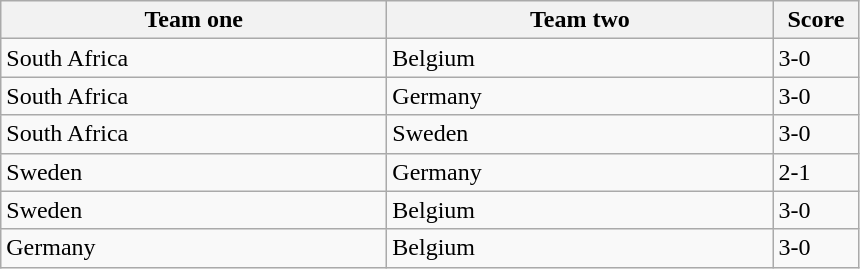<table class="wikitable">
<tr>
<th width=250>Team one</th>
<th width=250>Team two</th>
<th width=50>Score</th>
</tr>
<tr>
<td> South Africa</td>
<td> Belgium</td>
<td>3-0</td>
</tr>
<tr>
<td> South Africa</td>
<td> Germany</td>
<td>3-0</td>
</tr>
<tr>
<td> South Africa</td>
<td> Sweden</td>
<td>3-0</td>
</tr>
<tr>
<td> Sweden</td>
<td> Germany</td>
<td>2-1</td>
</tr>
<tr>
<td> Sweden</td>
<td> Belgium</td>
<td>3-0</td>
</tr>
<tr>
<td> Germany</td>
<td> Belgium</td>
<td>3-0</td>
</tr>
</table>
